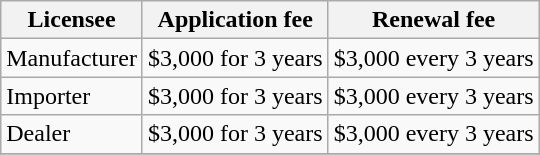<table class="wikitable">
<tr>
<th>Licensee</th>
<th>Application fee</th>
<th>Renewal fee</th>
</tr>
<tr>
<td>Manufacturer</td>
<td>$3,000 for 3 years</td>
<td>$3,000 every 3 years</td>
</tr>
<tr>
<td>Importer</td>
<td>$3,000 for 3 years</td>
<td>$3,000 every 3 years</td>
</tr>
<tr>
<td>Dealer</td>
<td>$3,000 for 3 years</td>
<td>$3,000 every 3 years</td>
</tr>
<tr>
</tr>
</table>
